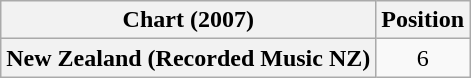<table class="wikitable plainrowheaders" style="text-align:center">
<tr>
<th>Chart (2007)</th>
<th>Position</th>
</tr>
<tr>
<th scope="row">New Zealand (Recorded Music NZ)</th>
<td>6</td>
</tr>
</table>
